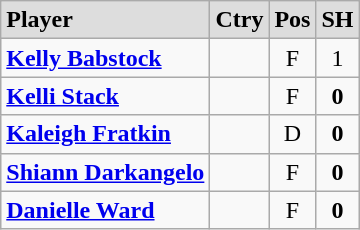<table class="wikitable">
<tr align="center" style="font-weight:bold; background-color:#dddddd;" |>
<td align="left">Player</td>
<td>Ctry</td>
<td>Pos</td>
<td>SH</td>
</tr>
<tr align="center">
<td align="left"><strong><a href='#'>Kelly Babstock</a></strong></td>
<td></td>
<td>F</td>
<td>1</td>
</tr>
<tr align="center">
<td align="left"><strong><a href='#'>Kelli Stack</a></strong></td>
<td></td>
<td>F</td>
<td><strong>0</strong></td>
</tr>
<tr align="center">
<td align="left"><strong><a href='#'>Kaleigh Fratkin</a></strong></td>
<td></td>
<td>D</td>
<td><strong>0</strong></td>
</tr>
<tr align="center">
<td align="left"><strong><a href='#'>Shiann Darkangelo</a></strong></td>
<td></td>
<td>F</td>
<td><strong>0</strong></td>
</tr>
<tr align="center">
<td align="left"><strong><a href='#'>Danielle Ward</a></strong></td>
<td></td>
<td>F</td>
<td><strong>0</strong></td>
</tr>
</table>
